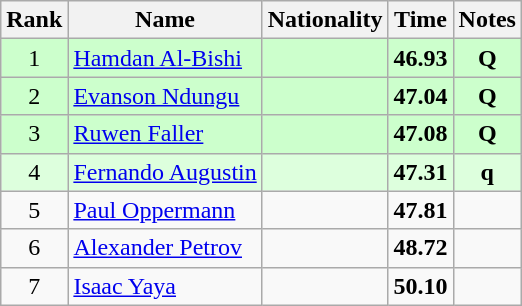<table class="wikitable sortable" style="text-align:center">
<tr>
<th>Rank</th>
<th>Name</th>
<th>Nationality</th>
<th>Time</th>
<th>Notes</th>
</tr>
<tr bgcolor=ccffcc>
<td>1</td>
<td align=left><a href='#'>Hamdan Al-Bishi</a></td>
<td align=left></td>
<td><strong>46.93</strong></td>
<td><strong>Q</strong></td>
</tr>
<tr bgcolor=ccffcc>
<td>2</td>
<td align=left><a href='#'>Evanson Ndungu</a></td>
<td align=left></td>
<td><strong>47.04</strong></td>
<td><strong>Q</strong></td>
</tr>
<tr bgcolor=ccffcc>
<td>3</td>
<td align=left><a href='#'>Ruwen Faller</a></td>
<td align=left></td>
<td><strong>47.08</strong></td>
<td><strong>Q</strong></td>
</tr>
<tr bgcolor=ddffdd>
<td>4</td>
<td align=left><a href='#'>Fernando Augustin</a></td>
<td align=left></td>
<td><strong>47.31</strong></td>
<td><strong>q</strong></td>
</tr>
<tr>
<td>5</td>
<td align=left><a href='#'>Paul Oppermann</a></td>
<td align=left></td>
<td><strong>47.81</strong></td>
<td></td>
</tr>
<tr>
<td>6</td>
<td align=left><a href='#'>Alexander Petrov</a></td>
<td align=left></td>
<td><strong>48.72</strong></td>
<td></td>
</tr>
<tr>
<td>7</td>
<td align=left><a href='#'>Isaac Yaya</a></td>
<td align=left></td>
<td><strong>50.10</strong></td>
<td></td>
</tr>
</table>
